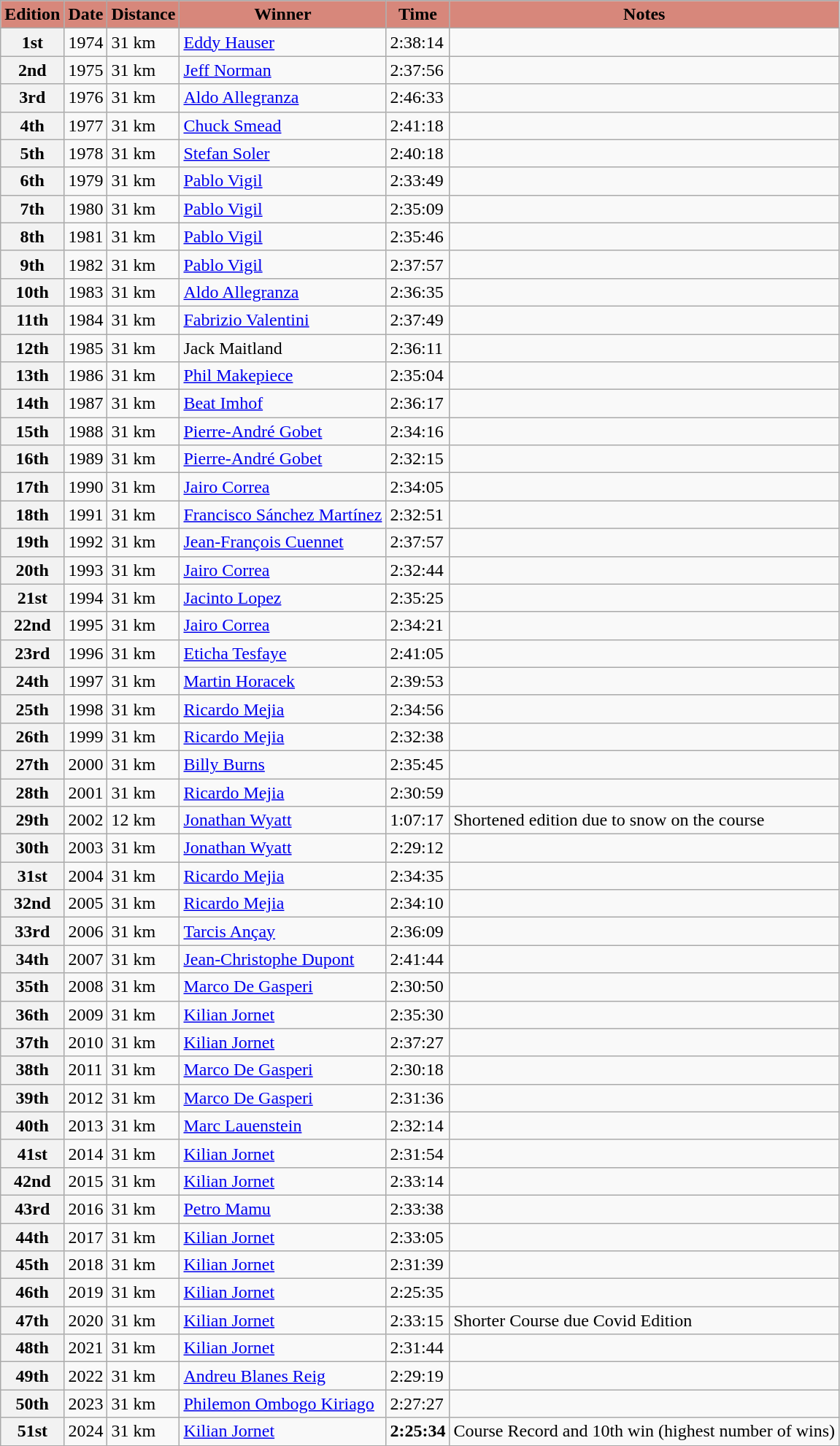<table class="wikitable sortable" width= style="font-size:90%; text-align:center;">
<tr>
<th style="background:#D7877B">Edition</th>
<th style="background:#D7877B">Date</th>
<th style="background:#D7877B">Distance</th>
<th style="background:#D7877B">Winner</th>
<th style="background:#D7877B">Time</th>
<th style="background:#D7877B">Notes</th>
</tr>
<tr>
<th>1st</th>
<td>1974</td>
<td>31 km</td>
<td> <a href='#'>Eddy Hauser</a></td>
<td>2:38:14</td>
<td></td>
</tr>
<tr>
<th>2nd</th>
<td>1975</td>
<td>31 km</td>
<td> <a href='#'>Jeff Norman</a></td>
<td>2:37:56</td>
<td></td>
</tr>
<tr>
<th>3rd</th>
<td>1976</td>
<td>31 km</td>
<td> <a href='#'>Aldo Allegranza</a></td>
<td>2:46:33</td>
<td></td>
</tr>
<tr>
<th>4th</th>
<td>1977</td>
<td>31 km</td>
<td> <a href='#'>Chuck Smead</a></td>
<td>2:41:18</td>
<td></td>
</tr>
<tr>
<th>5th</th>
<td>1978</td>
<td>31 km</td>
<td> <a href='#'>Stefan Soler</a></td>
<td>2:40:18</td>
<td></td>
</tr>
<tr>
<th>6th</th>
<td>1979</td>
<td>31 km</td>
<td> <a href='#'>Pablo Vigil</a></td>
<td>2:33:49</td>
<td></td>
</tr>
<tr>
<th>7th</th>
<td>1980</td>
<td>31 km</td>
<td> <a href='#'>Pablo Vigil</a></td>
<td>2:35:09</td>
<td></td>
</tr>
<tr>
<th>8th</th>
<td>1981</td>
<td>31 km</td>
<td> <a href='#'>Pablo Vigil</a></td>
<td>2:35:46</td>
<td></td>
</tr>
<tr>
<th>9th</th>
<td>1982</td>
<td>31 km</td>
<td> <a href='#'>Pablo Vigil</a></td>
<td>2:37:57</td>
<td></td>
</tr>
<tr>
<th>10th</th>
<td>1983</td>
<td>31 km</td>
<td> <a href='#'>Aldo Allegranza</a></td>
<td>2:36:35</td>
<td></td>
</tr>
<tr>
<th>11th</th>
<td>1984</td>
<td>31 km</td>
<td> <a href='#'>Fabrizio Valentini</a></td>
<td>2:37:49</td>
<td></td>
</tr>
<tr>
<th>12th</th>
<td>1985</td>
<td>31 km</td>
<td> Jack Maitland</td>
<td>2:36:11</td>
<td></td>
</tr>
<tr>
<th>13th</th>
<td>1986</td>
<td>31 km</td>
<td> <a href='#'>Phil Makepiece</a></td>
<td>2:35:04</td>
<td></td>
</tr>
<tr>
<th>14th</th>
<td>1987</td>
<td>31 km</td>
<td> <a href='#'>Beat Imhof</a></td>
<td>2:36:17</td>
<td></td>
</tr>
<tr>
<th>15th</th>
<td>1988</td>
<td>31 km</td>
<td> <a href='#'>Pierre-André Gobet</a></td>
<td>2:34:16</td>
<td></td>
</tr>
<tr>
<th>16th</th>
<td>1989</td>
<td>31 km</td>
<td> <a href='#'>Pierre-André Gobet</a></td>
<td>2:32:15</td>
<td></td>
</tr>
<tr>
<th>17th</th>
<td>1990</td>
<td>31 km</td>
<td> <a href='#'>Jairo Correa</a></td>
<td>2:34:05</td>
<td></td>
</tr>
<tr>
<th>18th</th>
<td>1991</td>
<td>31 km</td>
<td> <a href='#'>Francisco Sánchez Martínez</a></td>
<td>2:32:51</td>
<td></td>
</tr>
<tr>
<th>19th</th>
<td>1992</td>
<td>31 km</td>
<td> <a href='#'>Jean-François Cuennet</a></td>
<td>2:37:57</td>
<td></td>
</tr>
<tr>
<th>20th</th>
<td>1993</td>
<td>31 km</td>
<td> <a href='#'>Jairo Correa</a></td>
<td>2:32:44</td>
<td></td>
</tr>
<tr>
<th>21st</th>
<td>1994</td>
<td>31 km</td>
<td> <a href='#'>Jacinto Lopez</a></td>
<td>2:35:25</td>
<td></td>
</tr>
<tr>
<th>22nd</th>
<td>1995</td>
<td>31 km</td>
<td> <a href='#'>Jairo Correa</a></td>
<td>2:34:21</td>
<td></td>
</tr>
<tr>
<th>23rd</th>
<td>1996</td>
<td>31 km</td>
<td> <a href='#'>Eticha Tesfaye</a></td>
<td>2:41:05</td>
<td></td>
</tr>
<tr>
<th>24th</th>
<td>1997</td>
<td>31 km</td>
<td> <a href='#'>Martin Horacek</a></td>
<td>2:39:53</td>
<td></td>
</tr>
<tr>
<th>25th</th>
<td>1998</td>
<td>31 km</td>
<td> <a href='#'>Ricardo Mejia</a></td>
<td>2:34:56</td>
<td></td>
</tr>
<tr>
<th>26th</th>
<td>1999</td>
<td>31 km</td>
<td> <a href='#'>Ricardo Mejia</a></td>
<td>2:32:38</td>
<td></td>
</tr>
<tr>
<th>27th</th>
<td>2000</td>
<td>31 km</td>
<td> <a href='#'>Billy Burns</a></td>
<td>2:35:45</td>
<td></td>
</tr>
<tr>
<th>28th</th>
<td>2001</td>
<td>31 km</td>
<td> <a href='#'>Ricardo Mejia</a></td>
<td>2:30:59</td>
<td></td>
</tr>
<tr>
<th>29th</th>
<td>2002</td>
<td>12 km</td>
<td> <a href='#'>Jonathan Wyatt</a></td>
<td>1:07:17</td>
<td>Shortened edition due to snow on the course</td>
</tr>
<tr>
<th>30th</th>
<td>2003</td>
<td>31 km</td>
<td> <a href='#'>Jonathan Wyatt</a></td>
<td>2:29:12</td>
<td></td>
</tr>
<tr>
<th>31st</th>
<td>2004</td>
<td>31 km</td>
<td> <a href='#'>Ricardo Mejia</a></td>
<td>2:34:35</td>
<td></td>
</tr>
<tr>
<th>32nd</th>
<td>2005</td>
<td>31 km</td>
<td> <a href='#'>Ricardo Mejia</a></td>
<td>2:34:10</td>
<td></td>
</tr>
<tr>
<th>33rd</th>
<td>2006</td>
<td>31 km</td>
<td> <a href='#'>Tarcis Ançay</a></td>
<td>2:36:09</td>
<td></td>
</tr>
<tr>
<th>34th</th>
<td>2007</td>
<td>31 km</td>
<td> <a href='#'>Jean-Christophe Dupont</a></td>
<td>2:41:44</td>
<td></td>
</tr>
<tr>
<th>35th</th>
<td>2008</td>
<td>31 km</td>
<td> <a href='#'>Marco De Gasperi</a></td>
<td>2:30:50</td>
<td></td>
</tr>
<tr>
<th>36th</th>
<td>2009</td>
<td>31 km</td>
<td> <a href='#'>Kilian Jornet</a></td>
<td>2:35:30</td>
<td></td>
</tr>
<tr>
<th>37th</th>
<td>2010</td>
<td>31 km</td>
<td> <a href='#'>Kilian Jornet</a></td>
<td>2:37:27</td>
<td></td>
</tr>
<tr>
<th>38th</th>
<td>2011</td>
<td>31 km</td>
<td> <a href='#'>Marco De Gasperi</a></td>
<td>2:30:18</td>
<td></td>
</tr>
<tr>
<th>39th</th>
<td>2012</td>
<td>31 km</td>
<td> <a href='#'>Marco De Gasperi</a></td>
<td>2:31:36</td>
<td></td>
</tr>
<tr>
<th>40th</th>
<td>2013</td>
<td>31 km</td>
<td> <a href='#'>Marc Lauenstein</a></td>
<td>2:32:14</td>
<td></td>
</tr>
<tr>
<th>41st</th>
<td>2014</td>
<td>31 km</td>
<td> <a href='#'>Kilian Jornet</a></td>
<td>2:31:54</td>
<td></td>
</tr>
<tr>
<th>42nd</th>
<td>2015</td>
<td>31 km</td>
<td> <a href='#'>Kilian Jornet</a></td>
<td>2:33:14</td>
<td></td>
</tr>
<tr>
<th>43rd</th>
<td>2016</td>
<td>31 km</td>
<td> <a href='#'>Petro Mamu</a></td>
<td>2:33:38</td>
<td></td>
</tr>
<tr>
<th>44th</th>
<td>2017</td>
<td>31 km</td>
<td> <a href='#'>Kilian Jornet</a></td>
<td>2:33:05</td>
<td></td>
</tr>
<tr>
<th>45th</th>
<td>2018</td>
<td>31 km</td>
<td> <a href='#'>Kilian Jornet</a></td>
<td>2:31:39</td>
</tr>
<tr>
<th>46th</th>
<td>2019</td>
<td>31 km</td>
<td> <a href='#'>Kilian Jornet</a></td>
<td>2:25:35</td>
<td></td>
</tr>
<tr>
<th>47th</th>
<td>2020</td>
<td>31 km</td>
<td> <a href='#'>Kilian Jornet</a></td>
<td>2:33:15</td>
<td>Shorter Course due Covid Edition</td>
</tr>
<tr>
<th>48th</th>
<td>2021</td>
<td>31 km</td>
<td> <a href='#'>Kilian Jornet</a></td>
<td>2:31:44</td>
<td></td>
</tr>
<tr>
<th>49th</th>
<td>2022</td>
<td>31 km</td>
<td> <a href='#'>Andreu Blanes Reig</a></td>
<td>2:29:19</td>
<td></td>
</tr>
<tr>
<th>50th</th>
<td>2023</td>
<td>31 km</td>
<td> <a href='#'>Philemon Ombogo Kiriago</a></td>
<td>2:27:27</td>
</tr>
<tr>
<th>51st</th>
<td>2024</td>
<td>31 km</td>
<td> <a href='#'>Kilian Jornet</a></td>
<td><strong>2:25:34</strong></td>
<td>Course Record and 10th win (highest number of wins)</td>
</tr>
<tr>
</tr>
</table>
